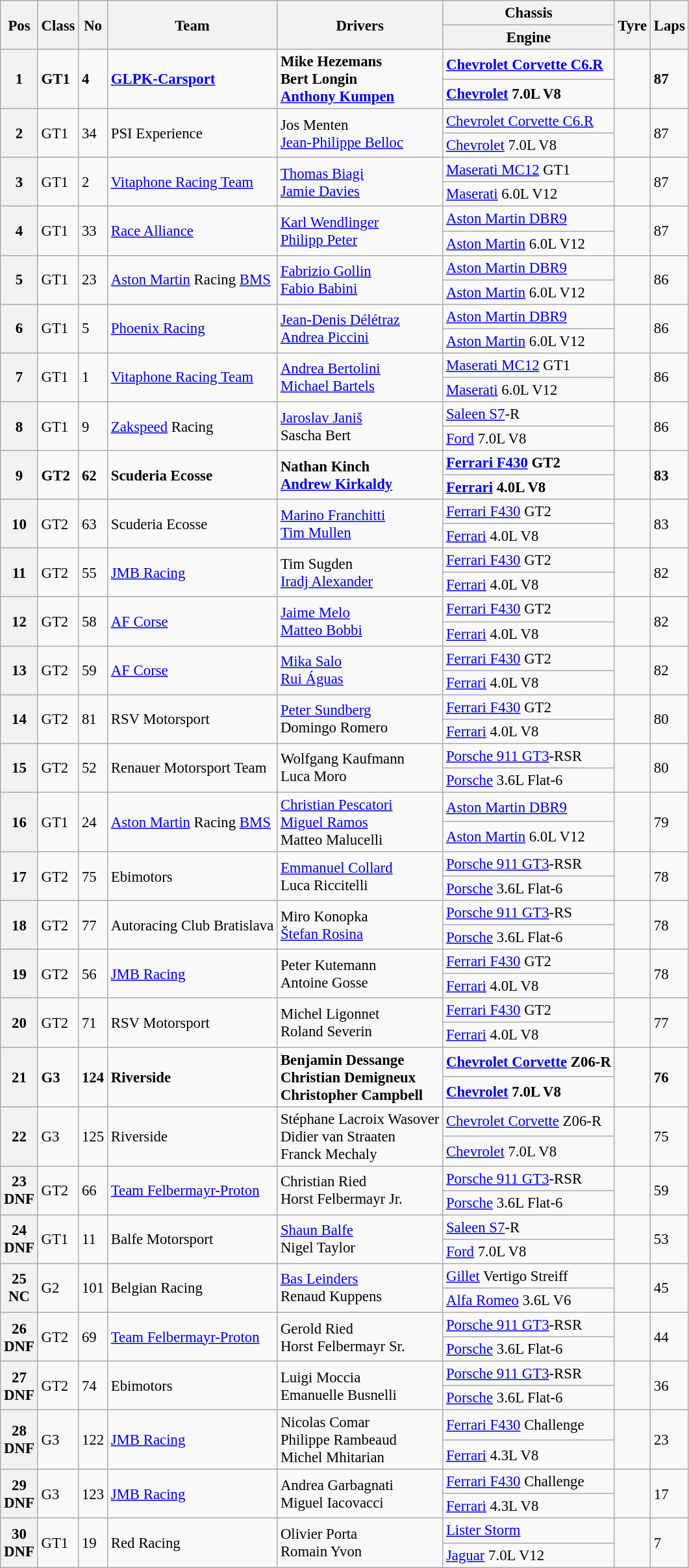<table class="wikitable" style="font-size: 95%;">
<tr>
<th rowspan=2>Pos</th>
<th rowspan=2>Class</th>
<th rowspan=2>No</th>
<th rowspan=2>Team</th>
<th rowspan=2>Drivers</th>
<th>Chassis</th>
<th rowspan=2>Tyre</th>
<th rowspan=2>Laps</th>
</tr>
<tr>
<th>Engine</th>
</tr>
<tr style="font-weight:bold">
<th rowspan=2>1</th>
<td rowspan=2>GT1</td>
<td rowspan=2>4</td>
<td rowspan=2> <a href='#'>GLPK-Carsport</a></td>
<td rowspan=2> Mike Hezemans<br> Bert Longin<br> <a href='#'>Anthony Kumpen</a></td>
<td><a href='#'>Chevrolet Corvette C6.R</a></td>
<td rowspan=2></td>
<td rowspan=2>87</td>
</tr>
<tr style="font-weight:bold">
<td><a href='#'>Chevrolet</a> 7.0L V8</td>
</tr>
<tr>
<th rowspan=2>2</th>
<td rowspan=2>GT1</td>
<td rowspan=2>34</td>
<td rowspan=2> PSI Experience</td>
<td rowspan=2> Jos Menten<br> <a href='#'>Jean-Philippe Belloc</a></td>
<td><a href='#'>Chevrolet Corvette C6.R</a></td>
<td rowspan=2></td>
<td rowspan=2>87</td>
</tr>
<tr>
<td><a href='#'>Chevrolet</a> 7.0L V8</td>
</tr>
<tr>
<th rowspan=2>3</th>
<td rowspan=2>GT1</td>
<td rowspan=2>2</td>
<td rowspan=2> <a href='#'>Vitaphone Racing Team</a></td>
<td rowspan=2> <a href='#'>Thomas Biagi</a><br> <a href='#'>Jamie Davies</a></td>
<td><a href='#'>Maserati MC12</a> GT1</td>
<td rowspan=2></td>
<td rowspan=2>87</td>
</tr>
<tr>
<td><a href='#'>Maserati</a> 6.0L V12</td>
</tr>
<tr>
<th rowspan=2>4</th>
<td rowspan=2>GT1</td>
<td rowspan=2>33</td>
<td rowspan=2> <a href='#'>Race Alliance</a></td>
<td rowspan=2> <a href='#'>Karl Wendlinger</a><br> <a href='#'>Philipp Peter</a></td>
<td><a href='#'>Aston Martin DBR9</a></td>
<td rowspan=2></td>
<td rowspan=2>87</td>
</tr>
<tr>
<td><a href='#'>Aston Martin</a> 6.0L V12</td>
</tr>
<tr>
<th rowspan=2>5</th>
<td rowspan=2>GT1</td>
<td rowspan=2>23</td>
<td rowspan=2> <a href='#'>Aston Martin</a> Racing <a href='#'>BMS</a></td>
<td rowspan=2> <a href='#'>Fabrizio Gollin</a><br> <a href='#'>Fabio Babini</a></td>
<td><a href='#'>Aston Martin DBR9</a></td>
<td rowspan=2></td>
<td rowspan=2>86</td>
</tr>
<tr>
<td><a href='#'>Aston Martin</a> 6.0L V12</td>
</tr>
<tr>
<th rowspan=2>6</th>
<td rowspan=2>GT1</td>
<td rowspan=2>5</td>
<td rowspan=2> <a href='#'>Phoenix Racing</a></td>
<td rowspan=2> <a href='#'>Jean-Denis Délétraz</a><br> <a href='#'>Andrea Piccini</a></td>
<td><a href='#'>Aston Martin DBR9</a></td>
<td rowspan=2></td>
<td rowspan=2>86</td>
</tr>
<tr>
<td><a href='#'>Aston Martin</a> 6.0L V12</td>
</tr>
<tr>
<th rowspan=2>7</th>
<td rowspan=2>GT1</td>
<td rowspan=2>1</td>
<td rowspan=2> <a href='#'>Vitaphone Racing Team</a></td>
<td rowspan=2> <a href='#'>Andrea Bertolini</a><br> <a href='#'>Michael Bartels</a></td>
<td><a href='#'>Maserati MC12</a> GT1</td>
<td rowspan=2></td>
<td rowspan=2>86</td>
</tr>
<tr>
<td><a href='#'>Maserati</a> 6.0L V12</td>
</tr>
<tr>
<th rowspan=2>8</th>
<td rowspan=2>GT1</td>
<td rowspan=2>9</td>
<td rowspan=2> <a href='#'>Zakspeed</a> Racing</td>
<td rowspan=2> <a href='#'>Jaroslav Janiš</a><br> Sascha Bert</td>
<td><a href='#'>Saleen S7</a>-R</td>
<td rowspan=2></td>
<td rowspan=2>86</td>
</tr>
<tr>
<td><a href='#'>Ford</a> 7.0L V8</td>
</tr>
<tr style="font-weight:bold">
<th rowspan=2>9</th>
<td rowspan=2>GT2</td>
<td rowspan=2>62</td>
<td rowspan=2> Scuderia Ecosse</td>
<td rowspan=2> Nathan Kinch<br> <a href='#'>Andrew Kirkaldy</a></td>
<td><a href='#'>Ferrari F430</a> GT2</td>
<td rowspan=2></td>
<td rowspan=2>83</td>
</tr>
<tr style="font-weight:bold">
<td><a href='#'>Ferrari</a> 4.0L V8</td>
</tr>
<tr>
<th rowspan=2>10</th>
<td rowspan=2>GT2</td>
<td rowspan=2>63</td>
<td rowspan=2> Scuderia Ecosse</td>
<td rowspan=2> <a href='#'>Marino Franchitti</a><br> <a href='#'>Tim Mullen</a></td>
<td><a href='#'>Ferrari F430</a> GT2</td>
<td rowspan=2></td>
<td rowspan=2>83</td>
</tr>
<tr>
<td><a href='#'>Ferrari</a> 4.0L V8</td>
</tr>
<tr>
<th rowspan=2>11</th>
<td rowspan=2>GT2</td>
<td rowspan=2>55</td>
<td rowspan=2> <a href='#'>JMB Racing</a></td>
<td rowspan=2> Tim Sugden<br> <a href='#'>Iradj Alexander</a></td>
<td><a href='#'>Ferrari F430</a> GT2</td>
<td rowspan=2></td>
<td rowspan=2>82</td>
</tr>
<tr>
<td><a href='#'>Ferrari</a> 4.0L V8</td>
</tr>
<tr>
<th rowspan=2>12</th>
<td rowspan=2>GT2</td>
<td rowspan=2>58</td>
<td rowspan=2> <a href='#'>AF Corse</a></td>
<td rowspan=2> <a href='#'>Jaime Melo</a><br> <a href='#'>Matteo Bobbi</a></td>
<td><a href='#'>Ferrari F430</a> GT2</td>
<td rowspan=2></td>
<td rowspan=2>82</td>
</tr>
<tr>
<td><a href='#'>Ferrari</a> 4.0L V8</td>
</tr>
<tr>
<th rowspan=2>13</th>
<td rowspan=2>GT2</td>
<td rowspan=2>59</td>
<td rowspan=2> <a href='#'>AF Corse</a></td>
<td rowspan=2> <a href='#'>Mika Salo</a><br> <a href='#'>Rui Águas</a></td>
<td><a href='#'>Ferrari F430</a> GT2</td>
<td rowspan=2></td>
<td rowspan=2>82</td>
</tr>
<tr>
<td><a href='#'>Ferrari</a> 4.0L V8</td>
</tr>
<tr>
<th rowspan=2>14</th>
<td rowspan=2>GT2</td>
<td rowspan=2>81</td>
<td rowspan=2> RSV Motorsport</td>
<td rowspan=2> <a href='#'>Peter Sundberg</a><br> Domingo Romero</td>
<td><a href='#'>Ferrari F430</a> GT2</td>
<td rowspan=2></td>
<td rowspan=2>80</td>
</tr>
<tr>
<td><a href='#'>Ferrari</a> 4.0L V8</td>
</tr>
<tr>
<th rowspan=2>15</th>
<td rowspan=2>GT2</td>
<td rowspan=2>52</td>
<td rowspan=2> Renauer Motorsport Team</td>
<td rowspan=2> Wolfgang Kaufmann<br> Luca Moro</td>
<td><a href='#'>Porsche 911 GT3</a>-RSR</td>
<td rowspan=2></td>
<td rowspan=2>80</td>
</tr>
<tr>
<td><a href='#'>Porsche</a> 3.6L Flat-6</td>
</tr>
<tr>
<th rowspan=2>16</th>
<td rowspan=2>GT1</td>
<td rowspan=2>24</td>
<td rowspan=2> <a href='#'>Aston Martin</a> Racing <a href='#'>BMS</a></td>
<td rowspan=2> <a href='#'>Christian Pescatori</a><br> <a href='#'>Miguel Ramos</a><br> Matteo Malucelli</td>
<td><a href='#'>Aston Martin DBR9</a></td>
<td rowspan=2></td>
<td rowspan=2>79</td>
</tr>
<tr>
<td><a href='#'>Aston Martin</a> 6.0L V12</td>
</tr>
<tr>
<th rowspan=2>17</th>
<td rowspan=2>GT2</td>
<td rowspan=2>75</td>
<td rowspan=2> Ebimotors</td>
<td rowspan=2> <a href='#'>Emmanuel Collard</a><br> Luca Riccitelli</td>
<td><a href='#'>Porsche 911 GT3</a>-RSR</td>
<td rowspan=2></td>
<td rowspan=2>78</td>
</tr>
<tr>
<td><a href='#'>Porsche</a> 3.6L Flat-6</td>
</tr>
<tr>
<th rowspan=2>18</th>
<td rowspan=2>GT2</td>
<td rowspan=2>77</td>
<td rowspan=2> Autoracing Club Bratislava</td>
<td rowspan=2> Miro Konopka<br> <a href='#'>Štefan Rosina</a></td>
<td><a href='#'>Porsche 911 GT3</a>-RS</td>
<td rowspan=2></td>
<td rowspan=2>78</td>
</tr>
<tr>
<td><a href='#'>Porsche</a> 3.6L Flat-6</td>
</tr>
<tr>
<th rowspan=2>19</th>
<td rowspan=2>GT2</td>
<td rowspan=2>56</td>
<td rowspan=2> <a href='#'>JMB Racing</a></td>
<td rowspan=2> Peter Kutemann<br> Antoine Gosse</td>
<td><a href='#'>Ferrari F430</a> GT2</td>
<td rowspan=2></td>
<td rowspan=2>78</td>
</tr>
<tr>
<td><a href='#'>Ferrari</a> 4.0L V8</td>
</tr>
<tr>
<th rowspan=2>20</th>
<td rowspan=2>GT2</td>
<td rowspan=2>71</td>
<td rowspan=2> RSV Motorsport</td>
<td rowspan=2> Michel Ligonnet<br> Roland Severin</td>
<td><a href='#'>Ferrari F430</a> GT2</td>
<td rowspan=2></td>
<td rowspan=2>77</td>
</tr>
<tr>
<td><a href='#'>Ferrari</a> 4.0L V8</td>
</tr>
<tr style="font-weight:bold">
<th rowspan=2>21</th>
<td rowspan=2>G3</td>
<td rowspan=2>124</td>
<td rowspan=2> Riverside</td>
<td rowspan=2> Benjamin Dessange<br> Christian Demigneux<br> Christopher Campbell</td>
<td><a href='#'>Chevrolet Corvette</a> Z06-R</td>
<td rowspan=2></td>
<td rowspan=2>76</td>
</tr>
<tr style="font-weight:bold">
<td><a href='#'>Chevrolet</a> 7.0L V8</td>
</tr>
<tr>
<th rowspan=2>22</th>
<td rowspan=2>G3</td>
<td rowspan=2>125</td>
<td rowspan=2> Riverside</td>
<td rowspan=2> Stéphane Lacroix Wasover<br> Didier van Straaten<br> Franck Mechaly</td>
<td><a href='#'>Chevrolet Corvette</a> Z06-R</td>
<td rowspan=2></td>
<td rowspan=2>75</td>
</tr>
<tr>
<td><a href='#'>Chevrolet</a> 7.0L V8</td>
</tr>
<tr>
<th rowspan=2>23<br>DNF</th>
<td rowspan=2>GT2</td>
<td rowspan=2>66</td>
<td rowspan=2> <a href='#'>Team Felbermayr-Proton</a></td>
<td rowspan=2> Christian Ried<br> Horst Felbermayr Jr.</td>
<td><a href='#'>Porsche 911 GT3</a>-RSR</td>
<td rowspan=2></td>
<td rowspan=2>59</td>
</tr>
<tr>
<td><a href='#'>Porsche</a> 3.6L Flat-6</td>
</tr>
<tr>
<th rowspan=2>24<br>DNF</th>
<td rowspan=2>GT1</td>
<td rowspan=2>11</td>
<td rowspan=2> Balfe Motorsport</td>
<td rowspan=2> <a href='#'>Shaun Balfe</a><br> Nigel Taylor</td>
<td><a href='#'>Saleen S7</a>-R</td>
<td rowspan=2></td>
<td rowspan=2>53</td>
</tr>
<tr>
<td><a href='#'>Ford</a> 7.0L V8</td>
</tr>
<tr>
<th rowspan=2>25<br>NC</th>
<td rowspan=2>G2</td>
<td rowspan=2>101</td>
<td rowspan=2> Belgian Racing</td>
<td rowspan=2> <a href='#'>Bas Leinders</a><br> Renaud Kuppens</td>
<td><a href='#'>Gillet</a> Vertigo Streiff</td>
<td rowspan=2></td>
<td rowspan=2>45</td>
</tr>
<tr>
<td><a href='#'>Alfa Romeo</a> 3.6L V6</td>
</tr>
<tr>
<th rowspan=2>26<br>DNF</th>
<td rowspan=2>GT2</td>
<td rowspan=2>69</td>
<td rowspan=2> <a href='#'>Team Felbermayr-Proton</a></td>
<td rowspan=2> Gerold Ried<br> Horst Felbermayr Sr.</td>
<td><a href='#'>Porsche 911 GT3</a>-RSR</td>
<td rowspan=2></td>
<td rowspan=2>44</td>
</tr>
<tr>
<td><a href='#'>Porsche</a> 3.6L Flat-6</td>
</tr>
<tr>
<th rowspan=2>27<br>DNF</th>
<td rowspan=2>GT2</td>
<td rowspan=2>74</td>
<td rowspan=2> Ebimotors</td>
<td rowspan=2> Luigi Moccia<br> Emanuelle Busnelli</td>
<td><a href='#'>Porsche 911 GT3</a>-RSR</td>
<td rowspan=2></td>
<td rowspan=2>36</td>
</tr>
<tr>
<td><a href='#'>Porsche</a> 3.6L Flat-6</td>
</tr>
<tr>
<th rowspan=2>28<br>DNF</th>
<td rowspan=2>G3</td>
<td rowspan=2>122</td>
<td rowspan=2> <a href='#'>JMB Racing</a></td>
<td rowspan=2> Nicolas Comar<br> Philippe Rambeaud<br> Michel Mhitarian</td>
<td><a href='#'>Ferrari F430</a> Challenge</td>
<td rowspan=2></td>
<td rowspan=2>23</td>
</tr>
<tr>
<td><a href='#'>Ferrari</a> 4.3L V8</td>
</tr>
<tr>
<th rowspan=2>29<br>DNF</th>
<td rowspan=2>G3</td>
<td rowspan=2>123</td>
<td rowspan=2> <a href='#'>JMB Racing</a></td>
<td rowspan=2> Andrea Garbagnati<br> Miguel Iacovacci</td>
<td><a href='#'>Ferrari F430</a> Challenge</td>
<td rowspan=2></td>
<td rowspan=2>17</td>
</tr>
<tr>
<td><a href='#'>Ferrari</a> 4.3L V8</td>
</tr>
<tr>
<th rowspan=2>30<br>DNF</th>
<td rowspan=2>GT1</td>
<td rowspan=2>19</td>
<td rowspan=2> Red Racing</td>
<td rowspan=2> Olivier Porta<br> Romain Yvon</td>
<td><a href='#'>Lister Storm</a></td>
<td rowspan=2></td>
<td rowspan=2>7</td>
</tr>
<tr>
<td><a href='#'>Jaguar</a> 7.0L V12</td>
</tr>
</table>
